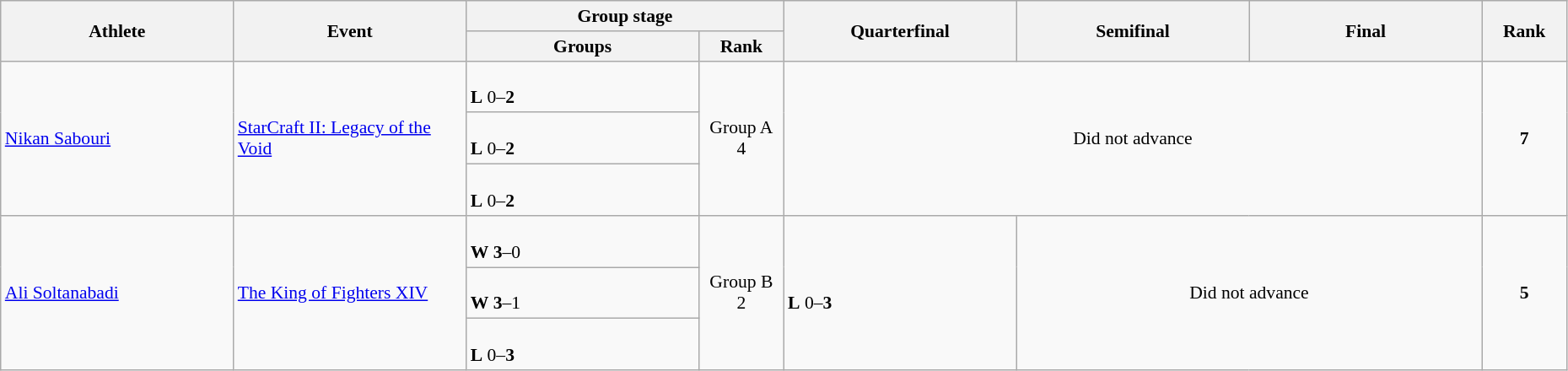<table class="wikitable" width="98%" style="text-align:left; font-size:90%">
<tr>
<th rowspan="2" width="11%">Athlete</th>
<th rowspan="2" width="11%">Event</th>
<th colspan="2" width="15%">Group stage</th>
<th rowspan="2" width="11%">Quarterfinal</th>
<th rowspan="2" width="11%">Semifinal</th>
<th rowspan="2" width="11%">Final</th>
<th rowspan="2" width="4%">Rank</th>
</tr>
<tr>
<th width="11%">Groups</th>
<th>Rank</th>
</tr>
<tr>
<td rowspan="3"><a href='#'>Nikan Sabouri</a></td>
<td rowspan="3"><a href='#'>StarCraft II: Legacy of the Void</a></td>
<td><br><strong>L</strong> 0–<strong>2</strong></td>
<td rowspan="3" align=center>Group A<br>4</td>
<td rowspan="3" colspan=3 align=center>Did not advance</td>
<td rowspan="3" align=center><strong>7</strong></td>
</tr>
<tr>
<td><br><strong>L</strong> 0–<strong>2</strong></td>
</tr>
<tr>
<td><br><strong>L</strong> 0–<strong>2</strong></td>
</tr>
<tr>
<td rowspan="3"><a href='#'>Ali Soltanabadi</a></td>
<td rowspan="3"><a href='#'>The King of Fighters XIV</a></td>
<td><br><strong>W</strong> <strong>3</strong>–0</td>
<td rowspan="3" align=center>Group B<br>2 <strong></strong></td>
<td rowspan="3"><br><strong>L</strong> 0–<strong>3</strong></td>
<td rowspan="3" colspan=2 align=center>Did not advance</td>
<td rowspan="3" align=center><strong>5</strong></td>
</tr>
<tr>
<td><br><strong>W</strong> <strong>3</strong>–1</td>
</tr>
<tr>
<td><br><strong>L</strong> 0–<strong>3</strong></td>
</tr>
</table>
